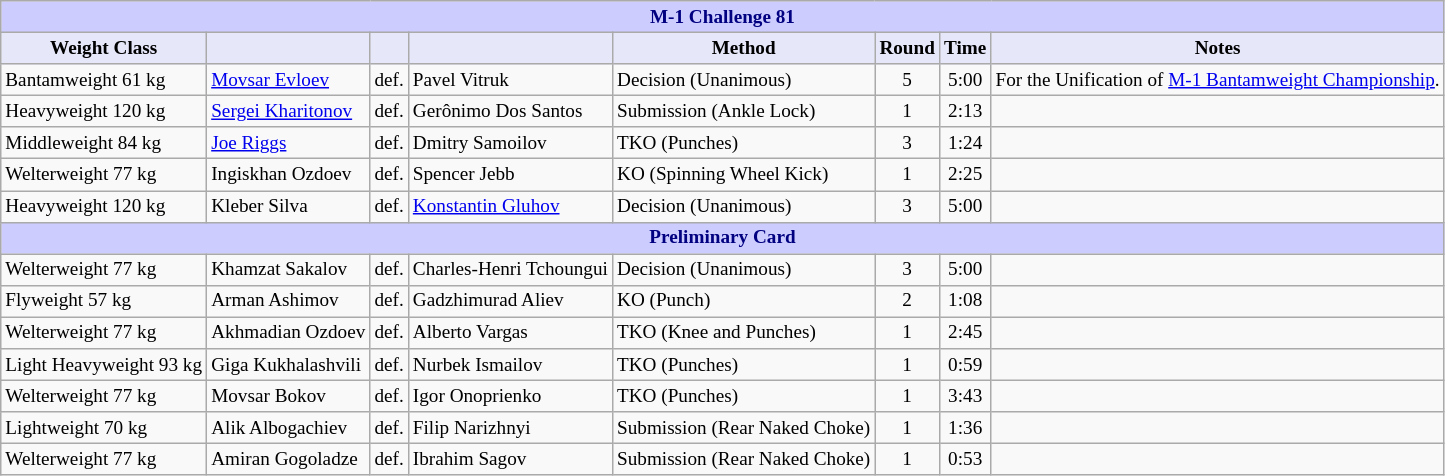<table class="wikitable" style="font-size: 80%;">
<tr>
<th colspan="8" style="background-color: #ccf; color: #000080; text-align: center;"><strong>M-1 Challenge 81</strong></th>
</tr>
<tr>
<th colspan="1" style="background-color: #E6E8FA; color: #000000; text-align: center;">Weight Class</th>
<th colspan="1" style="background-color: #E6E8FA; color: #000000; text-align: center;"></th>
<th colspan="1" style="background-color: #E6E8FA; color: #000000; text-align: center;"></th>
<th colspan="1" style="background-color: #E6E8FA; color: #000000; text-align: center;"></th>
<th colspan="1" style="background-color: #E6E8FA; color: #000000; text-align: center;">Method</th>
<th colspan="1" style="background-color: #E6E8FA; color: #000000; text-align: center;">Round</th>
<th colspan="1" style="background-color: #E6E8FA; color: #000000; text-align: center;">Time</th>
<th colspan="1" style="background-color: #E6E8FA; color: #000000; text-align: center;">Notes</th>
</tr>
<tr>
<td>Bantamweight 61 kg</td>
<td> <a href='#'>Movsar Evloev</a></td>
<td>def.</td>
<td> Pavel Vitruk</td>
<td>Decision (Unanimous)</td>
<td align=center>5</td>
<td align=center>5:00</td>
<td>For the Unification of <a href='#'>M-1 Bantamweight Championship</a>.</td>
</tr>
<tr>
<td>Heavyweight 120 kg</td>
<td> <a href='#'>Sergei Kharitonov</a></td>
<td>def.</td>
<td> Gerônimo Dos Santos</td>
<td>Submission (Ankle Lock)</td>
<td align=center>1</td>
<td align=center>2:13</td>
<td></td>
</tr>
<tr>
<td>Middleweight 84 kg</td>
<td> <a href='#'>Joe Riggs</a></td>
<td>def.</td>
<td> Dmitry Samoilov</td>
<td>TKO (Punches)</td>
<td align=center>3</td>
<td align=center>1:24</td>
<td></td>
</tr>
<tr>
<td>Welterweight 77 kg</td>
<td> Ingiskhan Ozdoev</td>
<td>def.</td>
<td> Spencer Jebb</td>
<td>KO (Spinning Wheel Kick)</td>
<td align=center>1</td>
<td align=center>2:25</td>
<td></td>
</tr>
<tr>
<td>Heavyweight 120 kg</td>
<td> Kleber Silva</td>
<td>def.</td>
<td> <a href='#'>Konstantin Gluhov</a></td>
<td>Decision (Unanimous)</td>
<td align=center>3</td>
<td align=center>5:00</td>
<td></td>
</tr>
<tr>
<th colspan="8" style="background-color: #ccf; color: #000080; text-align: center;"><strong>Preliminary Card</strong></th>
</tr>
<tr>
<td>Welterweight 77 kg</td>
<td> Khamzat Sakalov</td>
<td>def.</td>
<td> Charles-Henri Tchoungui</td>
<td>Decision (Unanimous)</td>
<td align=center>3</td>
<td align=center>5:00</td>
<td></td>
</tr>
<tr>
<td>Flyweight 57 kg</td>
<td> Arman Ashimov</td>
<td>def.</td>
<td> Gadzhimurad Aliev</td>
<td>KO (Punch)</td>
<td align=center>2</td>
<td align=center>1:08</td>
<td></td>
</tr>
<tr>
<td>Welterweight 77 kg</td>
<td> Akhmadian Ozdoev</td>
<td>def.</td>
<td> Alberto Vargas</td>
<td>TKO (Knee and Punches)</td>
<td align=center>1</td>
<td align=center>2:45</td>
<td></td>
</tr>
<tr>
<td>Light Heavyweight 93 kg</td>
<td> Giga Kukhalashvili</td>
<td>def.</td>
<td> Nurbek Ismailov</td>
<td>TKO (Punches)</td>
<td align=center>1</td>
<td align=center>0:59</td>
<td></td>
</tr>
<tr>
<td>Welterweight 77 kg</td>
<td> Movsar Bokov</td>
<td>def.</td>
<td> Igor Onoprienko</td>
<td>TKO (Punches)</td>
<td align=center>1</td>
<td align=center>3:43</td>
<td></td>
</tr>
<tr>
<td>Lightweight 70 kg</td>
<td> Alik Albogachiev</td>
<td>def.</td>
<td> Filip Narizhnyi</td>
<td>Submission (Rear Naked Choke)</td>
<td align=center>1</td>
<td align=center>1:36</td>
<td></td>
</tr>
<tr>
<td>Welterweight 77 kg</td>
<td> Amiran Gogoladze</td>
<td>def.</td>
<td> Ibrahim Sagov</td>
<td>Submission (Rear Naked Choke)</td>
<td align=center>1</td>
<td align=center>0:53</td>
<td></td>
</tr>
</table>
